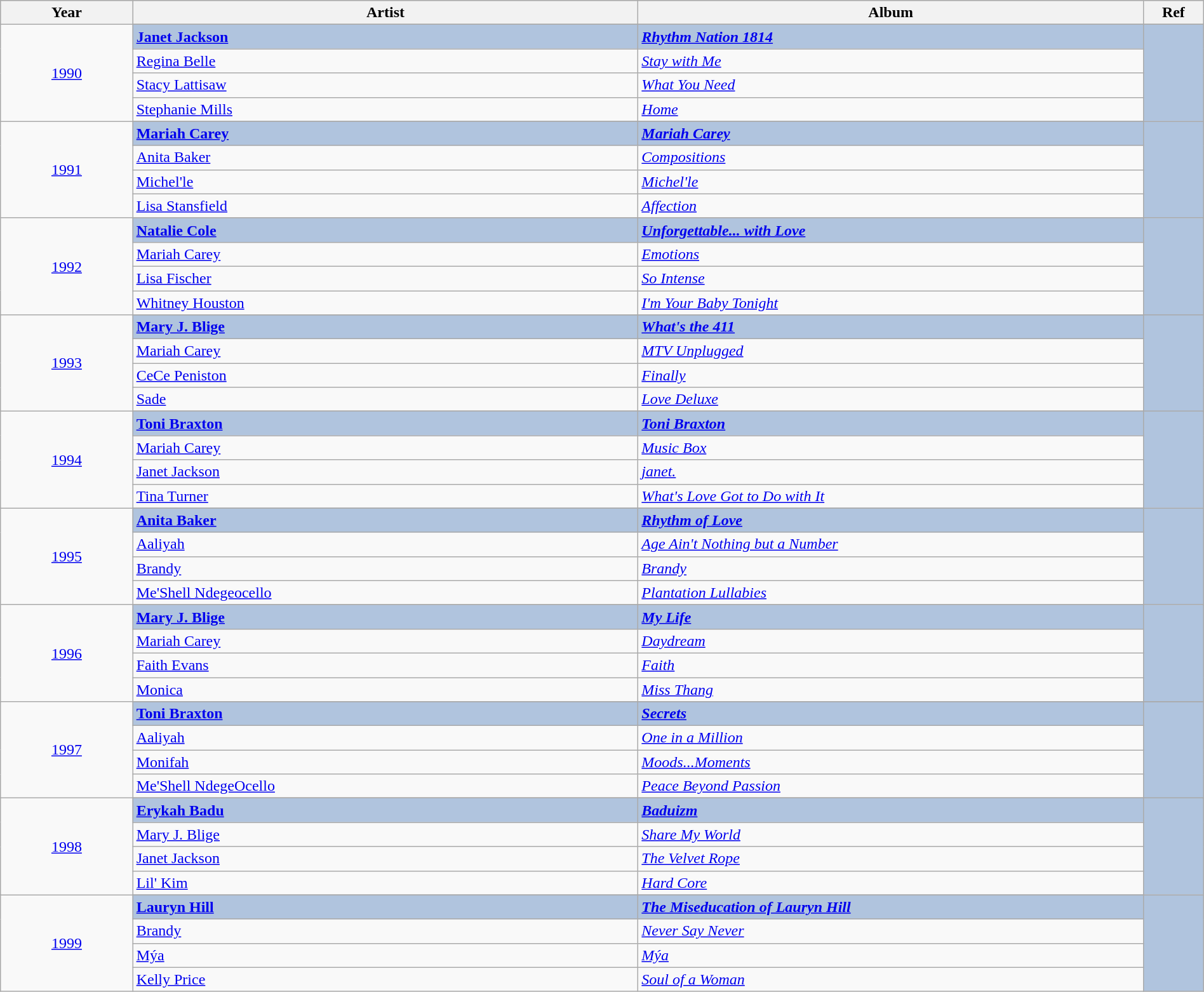<table class="wikitable" style="width:100%;">
<tr style="background:#bebebe;">
<th style="width:11%;">Year</th>
<th style="width:42%;">Artist</th>
<th style="width:42%;">Album</th>
<th style="width:5%;">Ref</th>
</tr>
<tr>
<td rowspan="5" align="center"><a href='#'>1990</a></td>
</tr>
<tr style="background:#B0C4DE">
<td><strong><a href='#'>Janet Jackson</a></strong></td>
<td><strong><em><a href='#'>Rhythm Nation 1814</a></em></strong></td>
<td rowspan="5" align="center"></td>
</tr>
<tr>
<td><a href='#'>Regina Belle</a></td>
<td><em><a href='#'>Stay with Me</a></em></td>
</tr>
<tr>
<td><a href='#'>Stacy Lattisaw</a></td>
<td><em><a href='#'>What You Need</a></em></td>
</tr>
<tr>
<td><a href='#'>Stephanie Mills</a></td>
<td><em><a href='#'>Home</a></em></td>
</tr>
<tr>
<td rowspan="5" align="center"><a href='#'>1991</a></td>
</tr>
<tr style="background:#B0C4DE">
<td><strong><a href='#'>Mariah Carey</a></strong></td>
<td><strong><em><a href='#'>Mariah Carey</a></em></strong></td>
<td rowspan="5" align="center"></td>
</tr>
<tr>
<td><a href='#'>Anita Baker</a></td>
<td><em><a href='#'>Compositions</a></em></td>
</tr>
<tr>
<td><a href='#'>Michel'le</a></td>
<td><em><a href='#'>Michel'le</a></em></td>
</tr>
<tr>
<td><a href='#'>Lisa Stansfield</a></td>
<td><em><a href='#'>Affection</a></em></td>
</tr>
<tr>
<td rowspan="5" align="center"><a href='#'>1992</a></td>
</tr>
<tr style="background:#B0C4DE">
<td><strong><a href='#'>Natalie Cole</a></strong></td>
<td><strong><em><a href='#'>Unforgettable... with Love</a></em></strong></td>
<td rowspan="5" align="center"></td>
</tr>
<tr>
<td><a href='#'>Mariah Carey</a></td>
<td><em><a href='#'>Emotions</a></em></td>
</tr>
<tr>
<td><a href='#'>Lisa Fischer</a></td>
<td><em><a href='#'>So Intense</a></em></td>
</tr>
<tr>
<td><a href='#'>Whitney Houston</a></td>
<td><em><a href='#'>I'm Your Baby Tonight</a></em></td>
</tr>
<tr>
<td rowspan="5" align="center"><a href='#'>1993</a></td>
</tr>
<tr style="background:#B0C4DE">
<td><strong><a href='#'>Mary J. Blige</a></strong></td>
<td><strong><em><a href='#'>What's the 411</a></em></strong></td>
<td rowspan="5" align="center"></td>
</tr>
<tr>
<td><a href='#'>Mariah Carey</a></td>
<td><em><a href='#'>MTV Unplugged</a></em></td>
</tr>
<tr>
<td><a href='#'>CeCe Peniston</a></td>
<td><em><a href='#'>Finally</a></em></td>
</tr>
<tr>
<td><a href='#'>Sade</a></td>
<td><em><a href='#'>Love Deluxe</a></em></td>
</tr>
<tr>
<td rowspan="5" align="center"><a href='#'>1994</a></td>
</tr>
<tr style="background:#B0C4DE">
<td><strong><a href='#'>Toni Braxton</a></strong></td>
<td><strong><em><a href='#'>Toni Braxton</a></em></strong></td>
<td rowspan="5" align="center"></td>
</tr>
<tr>
<td><a href='#'>Mariah Carey</a></td>
<td><em><a href='#'>Music Box</a></em></td>
</tr>
<tr>
<td><a href='#'>Janet Jackson</a></td>
<td><em><a href='#'>janet.</a></em></td>
</tr>
<tr>
<td><a href='#'>Tina Turner</a></td>
<td><em><a href='#'>What's Love Got to Do with It</a></em></td>
</tr>
<tr>
<td rowspan="5" align="center"><a href='#'>1995</a></td>
</tr>
<tr style="background:#B0C4DE">
<td><strong><a href='#'>Anita Baker</a></strong></td>
<td><strong><em><a href='#'>Rhythm of Love</a></em></strong></td>
<td rowspan="5" align="center"></td>
</tr>
<tr>
<td><a href='#'>Aaliyah</a></td>
<td><em><a href='#'>Age Ain't Nothing but a Number</a></em></td>
</tr>
<tr>
<td><a href='#'>Brandy</a></td>
<td><em><a href='#'>Brandy</a></em></td>
</tr>
<tr>
<td><a href='#'>Me'Shell Ndegeocello</a></td>
<td><em><a href='#'>Plantation Lullabies</a></em></td>
</tr>
<tr>
<td rowspan="5" align="center"><a href='#'>1996</a></td>
</tr>
<tr style="background:#B0C4DE">
<td><strong><a href='#'>Mary J. Blige</a></strong></td>
<td><strong><em><a href='#'>My Life</a></em></strong></td>
<td rowspan="4" align="center"></td>
</tr>
<tr>
<td><a href='#'>Mariah Carey</a></td>
<td><em><a href='#'>Daydream</a></em></td>
</tr>
<tr>
<td><a href='#'>Faith Evans</a></td>
<td><em><a href='#'>Faith</a></em></td>
</tr>
<tr>
<td><a href='#'>Monica</a></td>
<td><em><a href='#'>Miss Thang</a></em></td>
</tr>
<tr>
<td rowspan="5" align="center"><a href='#'>1997</a></td>
</tr>
<tr style="background:#B0C4DE">
<td><strong><a href='#'>Toni Braxton</a></strong></td>
<td><strong><em><a href='#'>Secrets</a></em></strong></td>
<td rowspan="5" align="center"></td>
</tr>
<tr>
<td><a href='#'>Aaliyah</a></td>
<td><em><a href='#'>One in a Million</a></em></td>
</tr>
<tr>
<td><a href='#'>Monifah</a></td>
<td><em><a href='#'>Moods...Moments</a></em></td>
</tr>
<tr>
<td><a href='#'>Me'Shell NdegeOcello</a></td>
<td><em><a href='#'>Peace Beyond Passion</a></em></td>
</tr>
<tr>
<td rowspan="5" align="center"><a href='#'>1998</a></td>
</tr>
<tr style="background:#B0C4DE">
<td><strong><a href='#'>Erykah Badu</a></strong></td>
<td><strong><em><a href='#'>Baduizm</a></em></strong></td>
<td rowspan="5" align="center"></td>
</tr>
<tr>
<td><a href='#'>Mary J. Blige</a></td>
<td><em><a href='#'>Share My World</a></em></td>
</tr>
<tr>
<td><a href='#'>Janet Jackson</a></td>
<td><em><a href='#'>The Velvet Rope</a></em></td>
</tr>
<tr>
<td><a href='#'>Lil' Kim</a></td>
<td><em><a href='#'>Hard Core</a></em></td>
</tr>
<tr>
<td rowspan="5" align="center"><a href='#'>1999</a></td>
</tr>
<tr style="background:#B0C4DE">
<td><strong><a href='#'>Lauryn Hill</a></strong></td>
<td><strong><em><a href='#'>The Miseducation of Lauryn Hill</a></em></strong></td>
<td rowspan="5" align="center"></td>
</tr>
<tr>
<td><a href='#'>Brandy</a></td>
<td><em><a href='#'>Never Say Never</a></em></td>
</tr>
<tr>
<td><a href='#'>Mýa</a></td>
<td><em><a href='#'>Mýa</a></em></td>
</tr>
<tr>
<td><a href='#'>Kelly Price</a></td>
<td><em><a href='#'>Soul of a Woman</a></em></td>
</tr>
</table>
